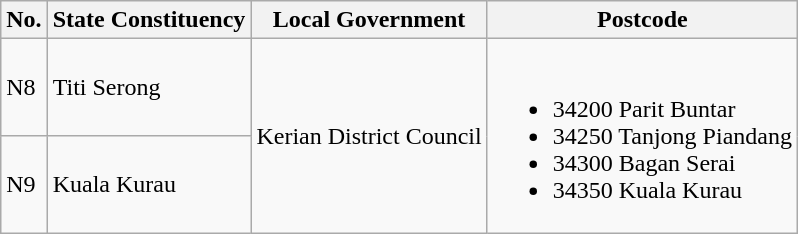<table class="wikitable">
<tr>
<th>No.</th>
<th>State Constituency</th>
<th>Local Government</th>
<th>Postcode</th>
</tr>
<tr>
<td>N8</td>
<td>Titi Serong</td>
<td rowspan="2">Kerian District Council</td>
<td rowspan="2"><br><ul><li>34200 Parit Buntar</li><li>34250 Tanjong Piandang</li><li>34300 Bagan Serai</li><li>34350 Kuala Kurau</li></ul></td>
</tr>
<tr>
<td>N9</td>
<td>Kuala Kurau</td>
</tr>
</table>
